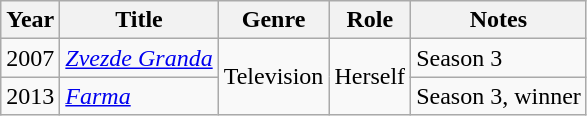<table class="wikitable">
<tr>
<th>Year</th>
<th>Title</th>
<th>Genre</th>
<th>Role</th>
<th>Notes</th>
</tr>
<tr>
<td>2007</td>
<td><em><a href='#'>Zvezde Granda</a></em></td>
<td rowspan="2">Television</td>
<td rowspan="2">Herself</td>
<td>Season 3</td>
</tr>
<tr>
<td>2013</td>
<td><em><a href='#'>Farma</a></em></td>
<td>Season 3, winner</td>
</tr>
</table>
